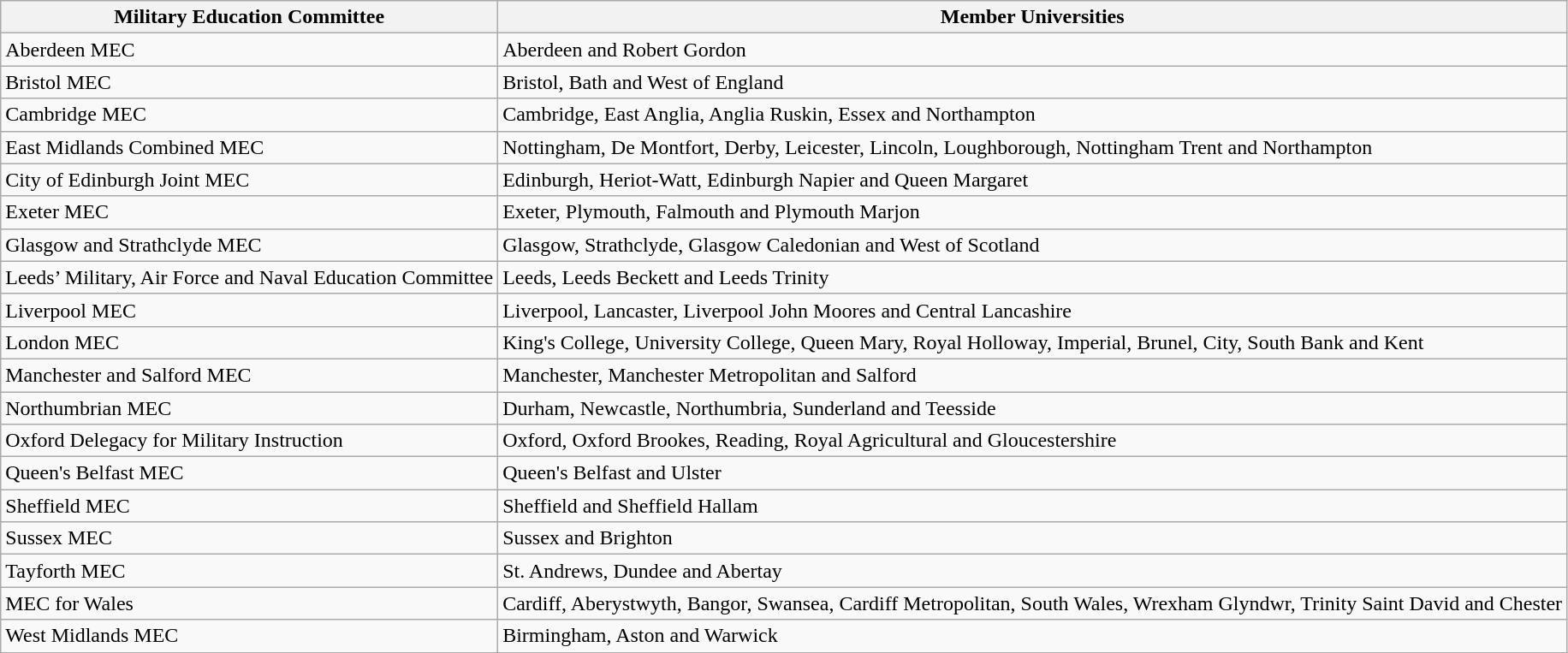<table class="wikitable">
<tr>
<th>Military Education Committee</th>
<th>Member Universities</th>
</tr>
<tr>
<td>Aberdeen MEC</td>
<td>Aberdeen and Robert Gordon</td>
</tr>
<tr>
<td>Bristol MEC</td>
<td>Bristol, Bath and West of England</td>
</tr>
<tr>
<td>Cambridge MEC</td>
<td>Cambridge, East Anglia, Anglia Ruskin, Essex and Northampton</td>
</tr>
<tr>
<td>East Midlands Combined MEC</td>
<td>Nottingham, De Montfort, Derby, Leicester, Lincoln, Loughborough, Nottingham Trent and Northampton</td>
</tr>
<tr>
<td>City of Edinburgh Joint MEC</td>
<td>Edinburgh, Heriot-Watt, Edinburgh Napier and Queen Margaret</td>
</tr>
<tr>
<td>Exeter MEC</td>
<td>Exeter, Plymouth, Falmouth and Plymouth Marjon</td>
</tr>
<tr>
<td>Glasgow and Strathclyde MEC</td>
<td>Glasgow, Strathclyde, Glasgow Caledonian and West of Scotland</td>
</tr>
<tr>
<td>Leeds’ Military, Air Force and Naval Education Committee</td>
<td>Leeds, Leeds Beckett and Leeds Trinity</td>
</tr>
<tr>
<td>Liverpool MEC</td>
<td>Liverpool, Lancaster, Liverpool John Moores and Central Lancashire</td>
</tr>
<tr>
<td>London MEC</td>
<td>King's College, University College, Queen Mary, Royal Holloway, Imperial, Brunel, City, South Bank and Kent</td>
</tr>
<tr>
<td>Manchester and Salford MEC</td>
<td>Manchester, Manchester Metropolitan and Salford</td>
</tr>
<tr>
<td>Northumbrian MEC</td>
<td>Durham, Newcastle, Northumbria, Sunderland and Teesside</td>
</tr>
<tr>
<td>Oxford Delegacy for Military Instruction</td>
<td>Oxford, Oxford Brookes, Reading, Royal Agricultural and Gloucestershire</td>
</tr>
<tr>
<td>Queen's Belfast MEC</td>
<td>Queen's Belfast and Ulster</td>
</tr>
<tr>
<td>Sheffield MEC</td>
<td>Sheffield and Sheffield Hallam</td>
</tr>
<tr>
<td>Sussex MEC</td>
<td>Sussex and Brighton</td>
</tr>
<tr>
<td>Tayforth MEC</td>
<td>St. Andrews, Dundee and Abertay</td>
</tr>
<tr>
<td>MEC for Wales</td>
<td>Cardiff, Aberystwyth, Bangor, Swansea, Cardiff Metropolitan, South Wales, Wrexham Glyndwr, Trinity Saint David and Chester</td>
</tr>
<tr>
<td>West Midlands MEC</td>
<td>Birmingham, Aston and Warwick</td>
</tr>
</table>
